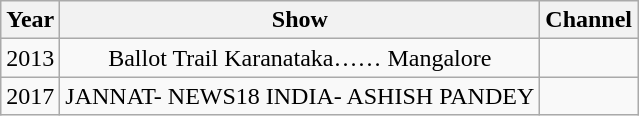<table class="wikitable sortable" style="text-align:center;">
<tr>
<th>Year</th>
<th>Show</th>
<th>Channel</th>
</tr>
<tr>
<td>2013</td>
<td>Ballot Trail Karanataka…… Mangalore</td>
<td></td>
</tr>
<tr>
<td>2017</td>
<td>JANNAT- NEWS18 INDIA- ASHISH PANDEY</td>
<td></td>
</tr>
</table>
